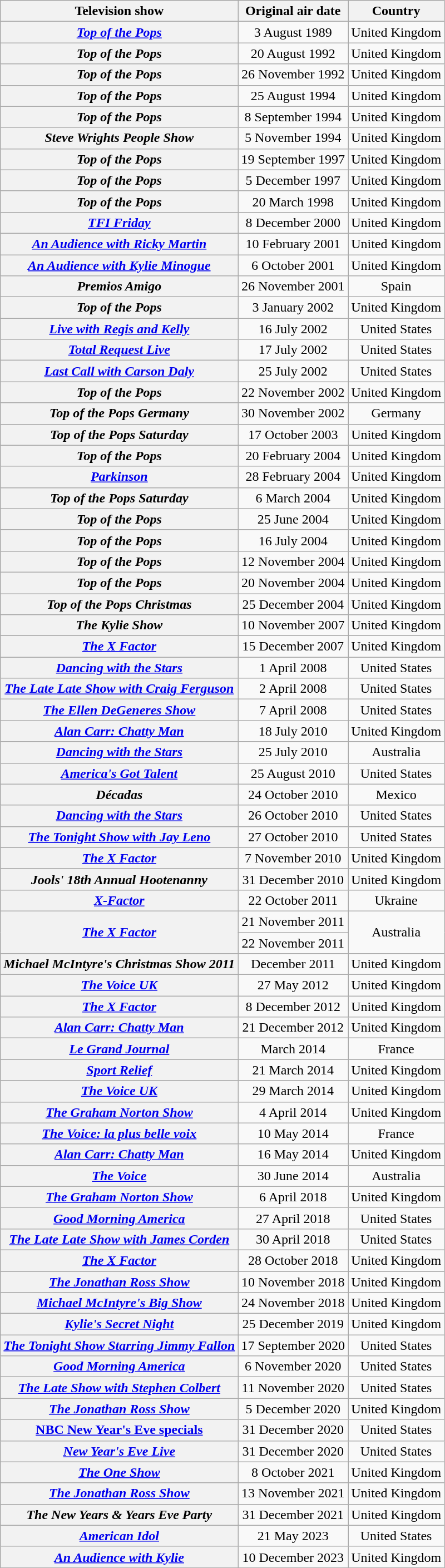<table class="wikitable plainrowheaders sortable" style="text-align:center;">
<tr>
<th scope=col class="unsortable">Television show</th>
<th scope=col>Original air date</th>
<th scope=col>Country</th>
</tr>
<tr>
<th scope=row><em><a href='#'>Top of the Pops</a></em></th>
<td>3 August 1989</td>
<td>United Kingdom</td>
</tr>
<tr>
<th scope=row><em>Top of the Pops</em></th>
<td>20 August 1992</td>
<td>United Kingdom</td>
</tr>
<tr>
<th scope=row><em>Top of the Pops</em></th>
<td>26 November 1992</td>
<td>United Kingdom</td>
</tr>
<tr>
<th scope=row><em>Top of the Pops</em></th>
<td>25 August 1994</td>
<td>United Kingdom</td>
</tr>
<tr>
<th scope=row><em>Top of the Pops</em></th>
<td>8 September 1994</td>
<td>United Kingdom</td>
</tr>
<tr>
<th scope=row><em>Steve Wrights People Show</em></th>
<td>5 November 1994</td>
<td>United Kingdom</td>
</tr>
<tr>
<th scope=row><em>Top of the Pops</em></th>
<td>19 September 1997</td>
<td>United Kingdom</td>
</tr>
<tr>
<th scope=row><em>Top of the Pops</em></th>
<td>5 December 1997</td>
<td>United Kingdom</td>
</tr>
<tr>
<th scope=row><em>Top of the Pops</em></th>
<td>20 March 1998</td>
<td>United Kingdom</td>
</tr>
<tr>
<th scope=row><em><a href='#'>TFI Friday</a></em></th>
<td>8 December 2000</td>
<td>United Kingdom</td>
</tr>
<tr>
<th scope=row><em><a href='#'>An Audience with Ricky Martin</a></em></th>
<td>10 February 2001</td>
<td>United Kingdom</td>
</tr>
<tr>
<th scope=row><em><a href='#'>An Audience with Kylie Minogue</a></em></th>
<td>6 October 2001</td>
<td>United Kingdom</td>
</tr>
<tr>
<th scope=row><em>Premios Amigo</em></th>
<td>26 November 2001</td>
<td>Spain</td>
</tr>
<tr>
<th scope=row><em>Top of the Pops</em></th>
<td>3 January 2002</td>
<td>United Kingdom</td>
</tr>
<tr>
<th scope=row><em><a href='#'>Live with Regis and Kelly</a></em></th>
<td>16 July 2002</td>
<td>United States</td>
</tr>
<tr>
<th scope=row><em><a href='#'>Total Request Live</a></em></th>
<td>17 July 2002</td>
<td>United States</td>
</tr>
<tr>
<th scope=row><em><a href='#'>Last Call with Carson Daly</a></em></th>
<td>25 July 2002</td>
<td>United States</td>
</tr>
<tr>
<th scope=row><em>Top of the Pops</em></th>
<td>22 November 2002</td>
<td>United Kingdom</td>
</tr>
<tr>
<th scope=row><em>Top of the Pops Germany</em></th>
<td>30 November 2002</td>
<td>Germany</td>
</tr>
<tr>
<th scope=row><em>Top of the Pops Saturday</em></th>
<td>17 October 2003</td>
<td>United Kingdom</td>
</tr>
<tr>
<th scope=row><em>Top of the Pops</em></th>
<td>20 February 2004</td>
<td>United Kingdom</td>
</tr>
<tr>
<th scope=row><em><a href='#'>Parkinson</a></em></th>
<td>28 February 2004</td>
<td>United Kingdom</td>
</tr>
<tr>
<th scope=row><em>Top of the Pops Saturday</em></th>
<td>6 March 2004</td>
<td>United Kingdom</td>
</tr>
<tr>
<th scope=row><em>Top of the Pops</em></th>
<td>25 June 2004</td>
<td>United Kingdom</td>
</tr>
<tr>
<th scope=row><em>Top of the Pops</em></th>
<td>16 July 2004</td>
<td>United Kingdom</td>
</tr>
<tr>
<th scope=row><em>Top of the Pops</em></th>
<td>12 November 2004</td>
<td>United Kingdom</td>
</tr>
<tr>
<th scope=row><em>Top of the Pops</em></th>
<td>20 November 2004</td>
<td>United Kingdom</td>
</tr>
<tr>
<th scope=row><em>Top of the Pops Christmas</em></th>
<td>25 December 2004</td>
<td>United Kingdom</td>
</tr>
<tr>
<th scope=row><em>The Kylie Show</em></th>
<td>10 November 2007</td>
<td>United Kingdom</td>
</tr>
<tr>
<th scope=row><em><a href='#'>The X Factor</a></em></th>
<td>15 December 2007</td>
<td>United Kingdom</td>
</tr>
<tr>
<th scope=row><em><a href='#'>Dancing with the Stars</a></em></th>
<td>1 April 2008</td>
<td>United States</td>
</tr>
<tr>
<th scope=row><em><a href='#'>The Late Late Show with Craig Ferguson</a></em></th>
<td>2 April 2008</td>
<td>United States</td>
</tr>
<tr>
<th scope=row><em><a href='#'>The Ellen DeGeneres Show</a></em></th>
<td>7 April 2008</td>
<td>United States</td>
</tr>
<tr>
<th scope=row><em><a href='#'>Alan Carr: Chatty Man</a></em></th>
<td>18 July 2010</td>
<td>United Kingdom</td>
</tr>
<tr>
<th scope=row><em><a href='#'>Dancing with the Stars</a></em></th>
<td>25 July 2010</td>
<td>Australia</td>
</tr>
<tr>
<th scope=row><em><a href='#'>America's Got Talent</a></em></th>
<td>25 August 2010</td>
<td>United States</td>
</tr>
<tr>
<th scope=row><em>Décadas</em></th>
<td>24 October 2010</td>
<td>Mexico</td>
</tr>
<tr>
<th scope=row><em><a href='#'>Dancing with the Stars</a></em></th>
<td>26 October 2010</td>
<td>United States</td>
</tr>
<tr>
<th scope=row><em><a href='#'>The Tonight Show with Jay Leno</a></em></th>
<td>27 October 2010</td>
<td>United States</td>
</tr>
<tr>
<th scope=row><em><a href='#'>The X Factor</a></em></th>
<td>7 November 2010</td>
<td>United Kingdom</td>
</tr>
<tr>
<th scope=row><em>Jools' 18th Annual Hootenanny</em></th>
<td>31 December 2010</td>
<td>United Kingdom</td>
</tr>
<tr>
<th scope=row><em><a href='#'>X-Factor</a></em></th>
<td>22 October 2011</td>
<td>Ukraine</td>
</tr>
<tr>
<th scope=row rowspan=2><em><a href='#'>The X Factor</a></em></th>
<td>21 November 2011</td>
<td rowspan=2>Australia</td>
</tr>
<tr>
<td>22 November 2011</td>
</tr>
<tr>
<th scope=row><em>Michael McIntyre's Christmas Show 2011</em></th>
<td>December 2011</td>
<td>United Kingdom</td>
</tr>
<tr>
<th scope=row><em><a href='#'>The Voice UK</a></em></th>
<td>27 May 2012</td>
<td>United Kingdom</td>
</tr>
<tr>
<th scope=row><em><a href='#'>The X Factor</a></em></th>
<td>8 December 2012</td>
<td>United Kingdom</td>
</tr>
<tr>
<th scope=row><em><a href='#'>Alan Carr: Chatty Man</a></em></th>
<td>21 December 2012</td>
<td>United Kingdom</td>
</tr>
<tr>
<th scope=row><em><a href='#'>Le Grand Journal</a></em></th>
<td>March 2014</td>
<td>France</td>
</tr>
<tr>
<th scope=row><em><a href='#'>Sport Relief</a></em></th>
<td>21 March 2014</td>
<td>United Kingdom</td>
</tr>
<tr>
<th scope=row><em><a href='#'>The Voice UK</a></em></th>
<td>29 March 2014</td>
<td>United Kingdom</td>
</tr>
<tr>
<th scope=row><em><a href='#'>The Graham Norton Show</a></em></th>
<td>4 April 2014</td>
<td>United Kingdom</td>
</tr>
<tr>
<th scope=row><em><a href='#'>The Voice: la plus belle voix</a></em></th>
<td>10 May 2014</td>
<td>France</td>
</tr>
<tr>
<th scope=row><em><a href='#'>Alan Carr: Chatty Man</a></em></th>
<td>16 May 2014</td>
<td>United Kingdom</td>
</tr>
<tr>
<th scope=row><em><a href='#'>The Voice</a></em></th>
<td>30 June 2014</td>
<td>Australia</td>
</tr>
<tr>
<th scope=row><em><a href='#'>The Graham Norton Show</a></em></th>
<td>6 April 2018</td>
<td>United Kingdom</td>
</tr>
<tr>
<th scope=row><em><a href='#'>Good Morning America</a></em></th>
<td>27 April 2018</td>
<td>United States</td>
</tr>
<tr>
<th scope=row><em><a href='#'>The Late Late Show with James Corden</a></em></th>
<td>30 April 2018</td>
<td>United States</td>
</tr>
<tr>
<th scope=row><a href='#'><em>The X Factor</em></a></th>
<td>28 October 2018</td>
<td>United Kingdom</td>
</tr>
<tr>
<th scope=row><em><a href='#'>The Jonathan Ross Show</a></em></th>
<td>10 November 2018</td>
<td>United Kingdom</td>
</tr>
<tr>
<th scope=row><em><a href='#'>Michael McIntyre's Big Show</a></em></th>
<td>24 November 2018</td>
<td>United Kingdom</td>
</tr>
<tr>
<th scope=row><em><a href='#'>Kylie's Secret Night</a></em></th>
<td>25 December 2019</td>
<td>United Kingdom</td>
</tr>
<tr>
<th scope=row><em><a href='#'>The Tonight Show Starring Jimmy Fallon</a></em></th>
<td>17 September 2020</td>
<td>United States</td>
</tr>
<tr>
<th scope=row><em><a href='#'>Good Morning America</a></em></th>
<td>6 November 2020</td>
<td>United States</td>
</tr>
<tr>
<th scope=row><em><a href='#'>The Late Show with Stephen Colbert</a></em></th>
<td>11 November 2020</td>
<td>United States</td>
</tr>
<tr>
<th scope=row><em><a href='#'>The Jonathan Ross Show</a></em></th>
<td>5 December 2020</td>
<td>United Kingdom</td>
</tr>
<tr>
<th scope=row><a href='#'>NBC New Year's Eve specials</a></th>
<td>31 December 2020</td>
<td>United States</td>
</tr>
<tr>
<th scope=row><em><a href='#'>New Year's Eve Live</a></em></th>
<td>31 December 2020</td>
<td>United States</td>
</tr>
<tr>
<th scope=row><em><a href='#'>The One Show</a></em></th>
<td>8 October 2021</td>
<td>United Kingdom</td>
</tr>
<tr>
<th scope=row><em><a href='#'>The Jonathan Ross Show</a></em></th>
<td>13 November 2021</td>
<td>United Kingdom</td>
</tr>
<tr>
<th scope=row><em>The New Years & Years Eve Party</em></th>
<td>31 December 2021</td>
<td>United Kingdom</td>
</tr>
<tr>
<th scope=row><a href='#'><em>American Idol</em></a></th>
<td>21 May 2023</td>
<td>United States</td>
</tr>
<tr>
<th scope=row><em><a href='#'>An Audience with Kylie</a></em></th>
<td>10 December 2023</td>
<td>United Kingdom</td>
</tr>
</table>
